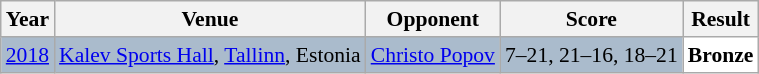<table class="sortable wikitable" style="font-size: 90%;">
<tr>
<th>Year</th>
<th>Venue</th>
<th>Opponent</th>
<th>Score</th>
<th>Result</th>
</tr>
<tr style="background:#AABBCC">
<td align="center"><a href='#'>2018</a></td>
<td align="left"><a href='#'>Kalev Sports Hall</a>, <a href='#'>Tallinn</a>, Estonia</td>
<td align="left"> <a href='#'>Christo Popov</a></td>
<td align="left">7–21, 21–16, 18–21</td>
<td style="text-align:left; background:white"> <strong>Bronze</strong></td>
</tr>
</table>
